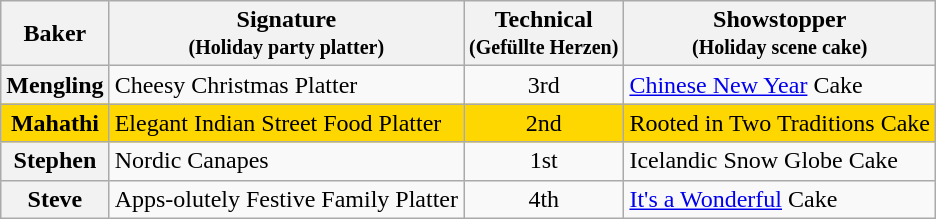<table class="wikitable sortable" style="text-align:left;">
<tr>
<th scope="col">Baker</th>
<th scope="col" class="unsortable">Signature<br><small>(Holiday party platter)</small></th>
<th scope="col">Technical<br><small>(Gefüllte Herzen)</small></th>
<th scope="col" class="unsortable">Showstopper<br><small>(Holiday scene cake)</small></th>
</tr>
<tr>
<th scope="row">Mengling</th>
<td>Cheesy Christmas Platter</td>
<td align="center">3rd</td>
<td><a href='#'>Chinese New Year</a> Cake</td>
</tr>
<tr style="background:gold;">
<th scope="row" style="background:gold;">Mahathi</th>
<td>Elegant Indian Street Food Platter</td>
<td align="center">2nd</td>
<td>Rooted in Two Traditions Cake</td>
</tr>
<tr>
<th scope="row">Stephen</th>
<td>Nordic Canapes</td>
<td align="center">1st</td>
<td>Icelandic Snow Globe Cake</td>
</tr>
<tr>
<th scope="row">Steve</th>
<td>Apps-olutely Festive Family Platter</td>
<td align="center">4th</td>
<td><a href='#'>It's a Wonderful</a> Cake</td>
</tr>
</table>
